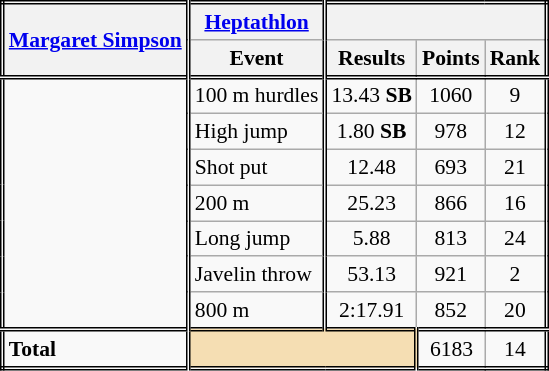<table class=wikitable style="font-size:90%; border: double;">
<tr>
<th style="border-right:double" rowspan="2"><a href='#'>Margaret Simpson</a></th>
<th style="border-right:double"><a href='#'>Heptathlon</a></th>
<th colspan="3"></th>
</tr>
<tr>
<th style="border-right:double">Event</th>
<th>Results</th>
<th>Points</th>
<th>Rank</th>
</tr>
<tr style="border-top: double;">
<td style="border-right:double" rowspan="7"></td>
<td style="border-right:double">100 m hurdles</td>
<td align=center>13.43 <strong>SB</strong></td>
<td align=center>1060</td>
<td align=center>9</td>
</tr>
<tr>
<td style="border-right:double">High jump</td>
<td align=center>1.80 <strong>SB</strong></td>
<td align=center>978</td>
<td align=center>12</td>
</tr>
<tr>
<td style="border-right:double">Shot put</td>
<td align=center>12.48</td>
<td align=center>693</td>
<td align=center>21</td>
</tr>
<tr>
<td style="border-right:double">200 m</td>
<td align=center>25.23</td>
<td align=center>866</td>
<td align=center>16</td>
</tr>
<tr>
<td style="border-right:double">Long jump</td>
<td align=center>5.88</td>
<td align=center>813</td>
<td align=center>24</td>
</tr>
<tr>
<td style="border-right:double">Javelin throw</td>
<td align=center>53.13</td>
<td align=center>921</td>
<td align=center>2</td>
</tr>
<tr>
<td style="border-right:double">800 m</td>
<td align=center>2:17.91</td>
<td align=center>852</td>
<td align=center>20</td>
</tr>
<tr style="border-top: double;">
<td style="border-right:double"><strong>Total</strong></td>
<td colspan="2" style="background:wheat; border-right:double;"></td>
<td align=center>6183</td>
<td align=center>14</td>
</tr>
</table>
